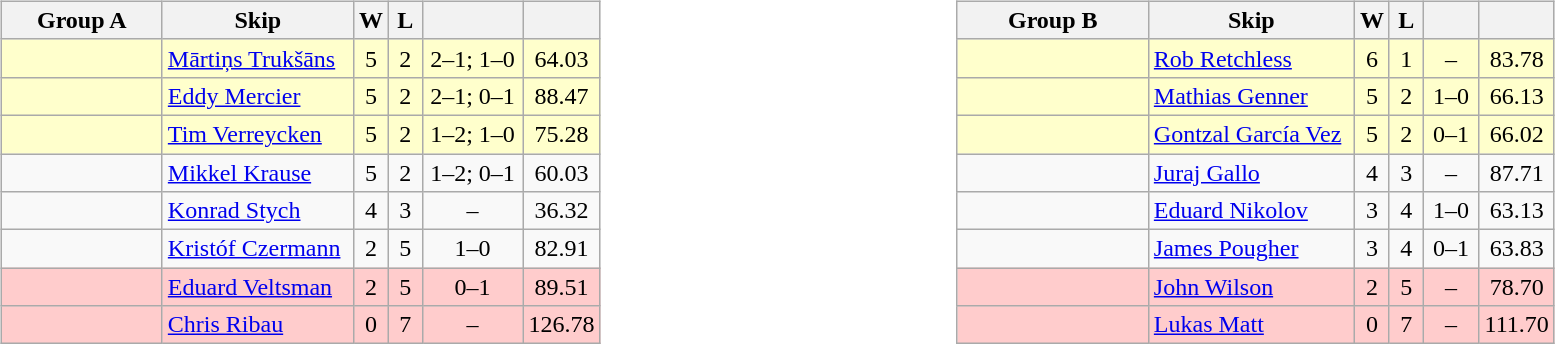<table>
<tr>
<td valign=top width=10%><br><table class="wikitable" style="text-align: center;">
<tr>
<th width=100>Group A</th>
<th width=120>Skip</th>
<th width=15>W</th>
<th width=15>L</th>
<th width=60></th>
<th width=20></th>
</tr>
<tr bgcolor=#ffffcc>
<td style="text-align:left;"></td>
<td style="text-align:left;"><a href='#'>Mārtiņs Trukšāns</a></td>
<td>5</td>
<td>2</td>
<td>2–1; 1–0</td>
<td>64.03</td>
</tr>
<tr bgcolor=#ffffcc>
<td style="text-align:left;"></td>
<td style="text-align:left;"><a href='#'>Eddy Mercier</a></td>
<td>5</td>
<td>2</td>
<td>2–1; 0–1</td>
<td>88.47</td>
</tr>
<tr bgcolor=#ffffcc>
<td style="text-align:left;"></td>
<td style="text-align:left;"><a href='#'>Tim Verreycken</a></td>
<td>5</td>
<td>2</td>
<td>1–2; 1–0</td>
<td>75.28</td>
</tr>
<tr>
<td style="text-align:left;"></td>
<td style="text-align:left;"><a href='#'>Mikkel Krause</a></td>
<td>5</td>
<td>2</td>
<td>1–2; 0–1</td>
<td>60.03</td>
</tr>
<tr>
<td style="text-align:left;"></td>
<td style="text-align:left;"><a href='#'>Konrad Stych</a></td>
<td>4</td>
<td>3</td>
<td>–</td>
<td>36.32</td>
</tr>
<tr>
<td style="text-align:left;"></td>
<td style="text-align:left;"><a href='#'>Kristóf Czermann</a></td>
<td>2</td>
<td>5</td>
<td>1–0</td>
<td>82.91</td>
</tr>
<tr bgcolor=#ffcccc>
<td style="text-align:left;"></td>
<td style="text-align:left;"><a href='#'>Eduard Veltsman</a></td>
<td>2</td>
<td>5</td>
<td>0–1</td>
<td>89.51</td>
</tr>
<tr bgcolor=#ffcccc>
<td style="text-align:left;"></td>
<td style="text-align:left;"><a href='#'>Chris Ribau</a></td>
<td>0</td>
<td>7</td>
<td>–</td>
<td>126.78</td>
</tr>
</table>
</td>
<td valign=top width=10%><br><table class="wikitable" style="text-align: center;">
<tr>
<th width=120>Group B</th>
<th width=130>Skip</th>
<th width=15>W</th>
<th width=15>L</th>
<th width=30></th>
<th width=15></th>
</tr>
<tr bgcolor=#ffffcc>
<td style="text-align:left;"></td>
<td style="text-align:left;"><a href='#'>Rob Retchless</a></td>
<td>6</td>
<td>1</td>
<td>–</td>
<td>83.78</td>
</tr>
<tr bgcolor=#ffffcc>
<td style="text-align:left;"></td>
<td style="text-align:left;"><a href='#'>Mathias Genner</a></td>
<td>5</td>
<td>2</td>
<td>1–0</td>
<td>66.13</td>
</tr>
<tr bgcolor=#ffffcc>
<td style="text-align:left;"></td>
<td style="text-align:left;"><a href='#'>Gontzal García Vez</a></td>
<td>5</td>
<td>2</td>
<td>0–1</td>
<td>66.02</td>
</tr>
<tr>
<td style="text-align:left;"></td>
<td style="text-align:left;"><a href='#'>Juraj Gallo</a></td>
<td>4</td>
<td>3</td>
<td>–</td>
<td>87.71</td>
</tr>
<tr>
<td style="text-align:left;"></td>
<td style="text-align:left;"><a href='#'>Eduard Nikolov</a></td>
<td>3</td>
<td>4</td>
<td>1–0</td>
<td>63.13</td>
</tr>
<tr>
<td style="text-align:left;"></td>
<td style="text-align:left;"><a href='#'>James Pougher</a></td>
<td>3</td>
<td>4</td>
<td>0–1</td>
<td>63.83</td>
</tr>
<tr bgcolor=#ffcccc>
<td style="text-align:left;"></td>
<td style="text-align:left;"><a href='#'>John Wilson</a></td>
<td>2</td>
<td>5</td>
<td>–</td>
<td>78.70</td>
</tr>
<tr bgcolor=#ffcccc>
<td style="text-align:left;"></td>
<td style="text-align:left;"><a href='#'>Lukas Matt</a></td>
<td>0</td>
<td>7</td>
<td>–</td>
<td>111.70</td>
</tr>
</table>
</td>
</tr>
</table>
